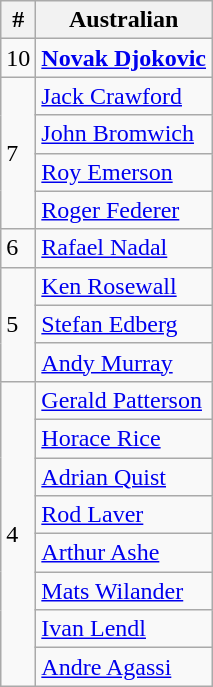<table class=wikitable style="display:inline-table;">
<tr>
<th>#</th>
<th>Australian</th>
</tr>
<tr>
<td>10</td>
<td> <strong><a href='#'>Novak Djokovic</a></strong></td>
</tr>
<tr>
<td rowspan="4">7</td>
<td> <a href='#'>Jack Crawford</a></td>
</tr>
<tr>
<td> <a href='#'>John Bromwich</a></td>
</tr>
<tr>
<td> <a href='#'>Roy Emerson</a></td>
</tr>
<tr>
<td> <a href='#'>Roger Federer</a></td>
</tr>
<tr>
<td>6</td>
<td> <a href='#'>Rafael Nadal</a></td>
</tr>
<tr>
<td rowspan="3">5</td>
<td> <a href='#'>Ken Rosewall</a></td>
</tr>
<tr>
<td> <a href='#'>Stefan Edberg</a></td>
</tr>
<tr>
<td> <a href='#'>Andy Murray</a></td>
</tr>
<tr>
<td rowspan="8">4</td>
<td> <a href='#'>Gerald Patterson</a></td>
</tr>
<tr>
<td> <a href='#'>Horace Rice</a></td>
</tr>
<tr>
<td> <a href='#'>Adrian Quist</a></td>
</tr>
<tr>
<td> <a href='#'>Rod Laver</a></td>
</tr>
<tr>
<td> <a href='#'>Arthur Ashe</a></td>
</tr>
<tr>
<td> <a href='#'>Mats Wilander</a></td>
</tr>
<tr>
<td> <a href='#'>Ivan Lendl</a></td>
</tr>
<tr>
<td> <a href='#'>Andre Agassi</a></td>
</tr>
</table>
